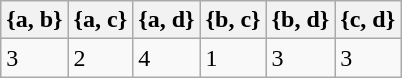<table class="wikitable">
<tr>
<th>{a, b}</th>
<th>{a, c}</th>
<th>{a, d}</th>
<th>{b, c}</th>
<th>{b, d}</th>
<th>{c, d}</th>
</tr>
<tr>
<td>3</td>
<td>2</td>
<td>4</td>
<td>1</td>
<td>3</td>
<td>3</td>
</tr>
</table>
